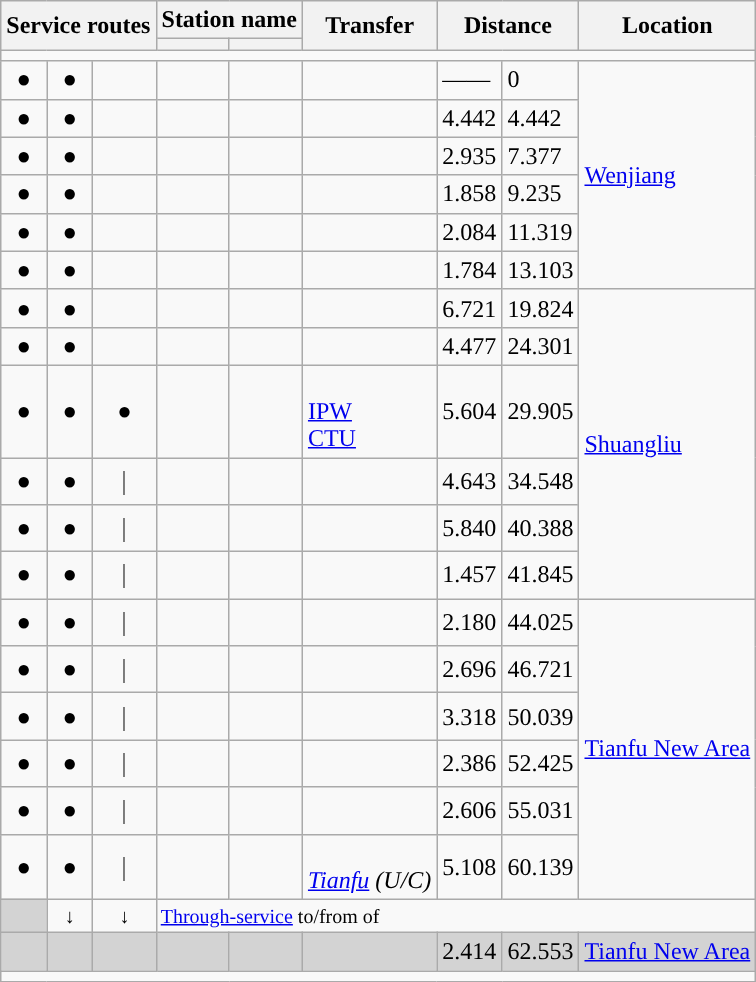<table class="wikitable">
<tr>
<th colspan="3" rowspan="2">Service routes</th>
<th colspan=2>Station name</th>
<th rowspan=2>Transfer</th>
<th colspan="2" rowspan="2">Distance<br></th>
<th rowspan=2>Location</th>
</tr>
<tr>
<th></th>
<th></th>
</tr>
<tr style="background:#">
<td colspan="10"></td>
</tr>
<tr>
<td align="center">●</td>
<td align="center">●</td>
<td align="center"></td>
<td></td>
<td></td>
<td></td>
<td>——</td>
<td>0</td>
<td rowspan="6"><a href='#'>Wenjiang</a></td>
</tr>
<tr>
<td align="center">●</td>
<td align="center">●</td>
<td align="center"></td>
<td></td>
<td></td>
<td></td>
<td>4.442</td>
<td>4.442</td>
</tr>
<tr>
<td align="center">●</td>
<td align="center">●</td>
<td align="center"></td>
<td></td>
<td></td>
<td></td>
<td>2.935</td>
<td>7.377</td>
</tr>
<tr>
<td align="center">●</td>
<td align="center">●</td>
<td align="center"></td>
<td></td>
<td></td>
<td></td>
<td>1.858</td>
<td>9.235</td>
</tr>
<tr>
<td align="center">●</td>
<td align="center">●</td>
<td align="center"></td>
<td></td>
<td></td>
<td></td>
<td>2.084</td>
<td>11.319</td>
</tr>
<tr>
<td align="center">●</td>
<td align="center">●</td>
<td align="center"></td>
<td></td>
<td></td>
<td></td>
<td>1.784</td>
<td>13.103</td>
</tr>
<tr>
<td align="center">●</td>
<td align="center">●</td>
<td align="center"></td>
<td></td>
<td></td>
<td></td>
<td>6.721</td>
<td>19.824</td>
<td rowspan="6"><a href='#'>Shuangliu</a></td>
</tr>
<tr>
<td align="center">●</td>
<td align="center">●</td>
<td align="center"></td>
<td></td>
<td></td>
<td></td>
<td>4.477</td>
<td>24.301</td>
</tr>
<tr>
<td align="center">●</td>
<td align="center">●</td>
<td align="center">●</td>
<td></td>
<td></td>
<td><br> <a href='#'>IPW</a><br> <a href='#'>CTU</a></td>
<td>5.604</td>
<td>29.905</td>
</tr>
<tr>
<td align="center">●</td>
<td align="center">●</td>
<td align="center">｜</td>
<td></td>
<td></td>
<td></td>
<td>4.643</td>
<td>34.548</td>
</tr>
<tr>
<td align="center">●</td>
<td align="center">●</td>
<td align="center">｜</td>
<td></td>
<td></td>
<td></td>
<td>5.840</td>
<td>40.388</td>
</tr>
<tr>
<td align="center">●</td>
<td align="center">●</td>
<td align="center">｜</td>
<td></td>
<td></td>
<td></td>
<td>1.457</td>
<td>41.845</td>
</tr>
<tr>
<td align="center">●</td>
<td align="center">●</td>
<td align="center">｜</td>
<td></td>
<td></td>
<td></td>
<td>2.180</td>
<td>44.025</td>
<td rowspan="6"><a href='#'>Tianfu New Area</a></td>
</tr>
<tr>
<td align="center">●</td>
<td align="center">●</td>
<td align="center">｜</td>
<td></td>
<td></td>
<td></td>
<td>2.696</td>
<td>46.721</td>
</tr>
<tr>
<td align="center">●</td>
<td align="center">●</td>
<td align="center">｜</td>
<td></td>
<td></td>
<td></td>
<td>3.318</td>
<td>50.039</td>
</tr>
<tr>
<td align="center">●</td>
<td align="center">●</td>
<td align="center">｜</td>
<td></td>
<td></td>
<td></td>
<td>2.386</td>
<td>52.425</td>
</tr>
<tr>
<td align="center">●</td>
<td align="center">●</td>
<td align="center">｜</td>
<td></td>
<td></td>
<td></td>
<td>2.606</td>
<td>55.031</td>
</tr>
<tr>
<td align="center">●</td>
<td align="center">●</td>
<td align="center">｜</td>
<td></td>
<td></td>
<td><br> <em><a href='#'>Tianfu</a> (U/C)</em></td>
<td>5.108</td>
<td>60.139</td>
</tr>
<tr style="font-size:smaller">
<td align="center" style="background:lightgrey"></td>
<td align="center" style="background:#">↓</td>
<td align="center" style="background:#">↓</td>
<td colspan="7"><a href='#'>Through-service</a> to/from  of </td>
</tr>
<tr style="background:lightgrey">
<td></td>
<td></td>
<td></td>
<td></td>
<td></td>
<td></td>
<td>2.414</td>
<td>62.553</td>
<td><a href='#'>Tianfu New Area</a></td>
</tr>
<tr style="background:#">
<td colspan="10"></td>
</tr>
</table>
